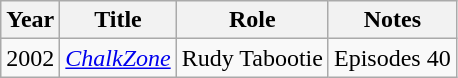<table class="wikitable">
<tr>
<th>Year</th>
<th>Title</th>
<th>Role</th>
<th>Notes</th>
</tr>
<tr>
<td>2002</td>
<td><em><a href='#'>ChalkZone</a></em></td>
<td>Rudy Tabootie</td>
<td>Episodes 40</td>
</tr>
</table>
